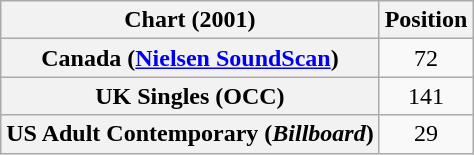<table class="wikitable sortable plainrowheaders" style="text-align:center">
<tr>
<th scope="col">Chart (2001)</th>
<th scope="col">Position</th>
</tr>
<tr>
<th scope="row">Canada (<a href='#'>Nielsen SoundScan</a>)</th>
<td>72</td>
</tr>
<tr>
<th scope="row">UK Singles (OCC)</th>
<td>141</td>
</tr>
<tr>
<th scope="row">US Adult Contemporary (<em>Billboard</em>)</th>
<td>29</td>
</tr>
</table>
